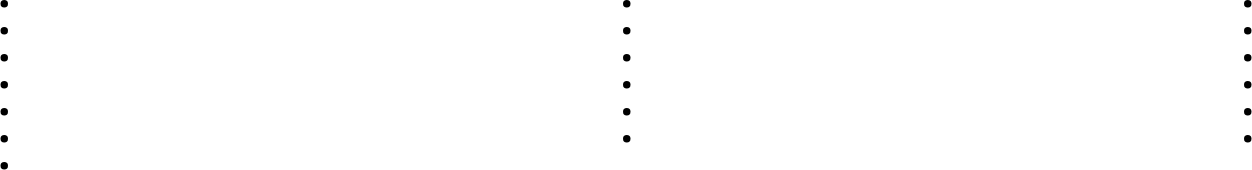<table>
<tr>
<td style="vertical-align:top; width:33%;"><br><ul><li></li><li></li><li></li><li></li><li></li><li></li><li></li></ul></td>
<td style="vertical-align:top; width:33%;"><br><ul><li></li><li></li><li></li><li></li><li></li><li></li></ul></td>
<td style="vertical-align:top; width:33%;"><br><ul><li></li><li></li><li></li><li></li><li></li><li></li></ul></td>
<td style="vertical-align:top; width:33%;"></td>
<td style="vertical-align:top; width:25%;"></td>
</tr>
</table>
